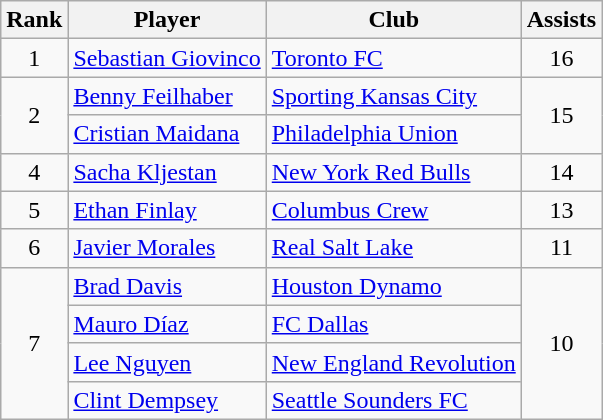<table class="wikitable" style="text-align:center">
<tr>
<th>Rank</th>
<th>Player</th>
<th>Club</th>
<th>Assists</th>
</tr>
<tr>
<td>1</td>
<td align="left"> <a href='#'>Sebastian Giovinco</a></td>
<td align="left"><a href='#'>Toronto FC</a></td>
<td>16</td>
</tr>
<tr>
<td rowspan="2">2</td>
<td align="left"> <a href='#'>Benny Feilhaber</a></td>
<td align="left"><a href='#'>Sporting Kansas City</a></td>
<td rowspan="2">15</td>
</tr>
<tr>
<td align="left"> <a href='#'>Cristian Maidana</a></td>
<td align="left"><a href='#'>Philadelphia Union</a></td>
</tr>
<tr>
<td>4</td>
<td align="left"> <a href='#'>Sacha Kljestan</a></td>
<td align="left"><a href='#'>New York Red Bulls</a></td>
<td>14</td>
</tr>
<tr>
<td>5</td>
<td align="left"> <a href='#'>Ethan Finlay</a></td>
<td align="left"><a href='#'>Columbus Crew</a></td>
<td>13</td>
</tr>
<tr>
<td>6</td>
<td align="left"> <a href='#'>Javier Morales</a></td>
<td align="left"><a href='#'>Real Salt Lake</a></td>
<td>11</td>
</tr>
<tr>
<td rowspan="4">7</td>
<td align="left"> <a href='#'>Brad Davis</a></td>
<td align="left"><a href='#'>Houston Dynamo</a></td>
<td rowspan="4">10</td>
</tr>
<tr>
<td align="left"> <a href='#'>Mauro Díaz</a></td>
<td align="left"><a href='#'>FC Dallas</a></td>
</tr>
<tr>
<td align="left"> <a href='#'>Lee Nguyen</a></td>
<td align="left"><a href='#'>New England Revolution</a></td>
</tr>
<tr>
<td align="left"> <a href='#'>Clint Dempsey</a></td>
<td align="left"><a href='#'>Seattle Sounders FC</a></td>
</tr>
</table>
